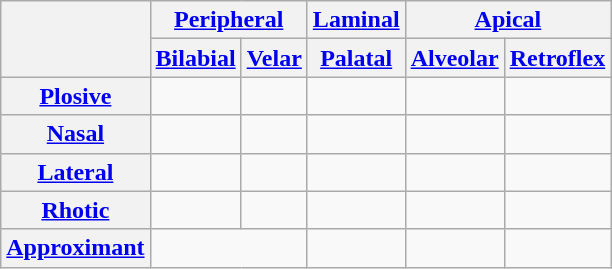<table class="wikitable" style="text-align:center">
<tr>
<th rowspan="2"></th>
<th colspan="2"><a href='#'>Peripheral</a></th>
<th><a href='#'>Laminal</a></th>
<th colspan="2"><a href='#'>Apical</a></th>
</tr>
<tr>
<th><a href='#'>Bilabial</a></th>
<th><a href='#'>Velar</a></th>
<th><a href='#'>Palatal</a></th>
<th><a href='#'>Alveolar</a></th>
<th><a href='#'>Retroflex</a></th>
</tr>
<tr>
<th><a href='#'>Plosive</a></th>
<td></td>
<td></td>
<td></td>
<td></td>
<td></td>
</tr>
<tr>
<th><a href='#'>Nasal</a></th>
<td></td>
<td></td>
<td></td>
<td></td>
<td></td>
</tr>
<tr>
<th><a href='#'>Lateral</a></th>
<td></td>
<td></td>
<td></td>
<td></td>
<td></td>
</tr>
<tr>
<th><a href='#'>Rhotic</a></th>
<td></td>
<td></td>
<td></td>
<td></td>
<td></td>
</tr>
<tr>
<th><a href='#'>Approximant</a></th>
<td colspan="2"></td>
<td></td>
<td></td>
<td></td>
</tr>
</table>
